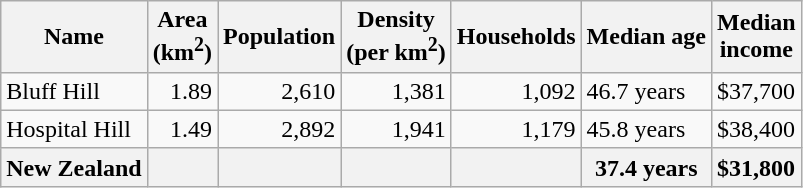<table class="wikitable">
<tr>
<th>Name</th>
<th>Area<br>(km<sup>2</sup>)</th>
<th>Population</th>
<th>Density<br>(per km<sup>2</sup>)</th>
<th>Households</th>
<th>Median age</th>
<th>Median<br>income</th>
</tr>
<tr>
<td>Bluff Hill</td>
<td style="text-align:right;">1.89</td>
<td style="text-align:right;">2,610</td>
<td style="text-align:right;">1,381</td>
<td style="text-align:right;">1,092</td>
<td>46.7 years</td>
<td>$37,700</td>
</tr>
<tr>
<td>Hospital Hill</td>
<td style="text-align:right;">1.49</td>
<td style="text-align:right;">2,892</td>
<td style="text-align:right;">1,941</td>
<td style="text-align:right;">1,179</td>
<td>45.8 years</td>
<td>$38,400</td>
</tr>
<tr>
<th>New Zealand</th>
<th></th>
<th></th>
<th></th>
<th></th>
<th>37.4 years</th>
<th style="text-align:left;">$31,800</th>
</tr>
</table>
